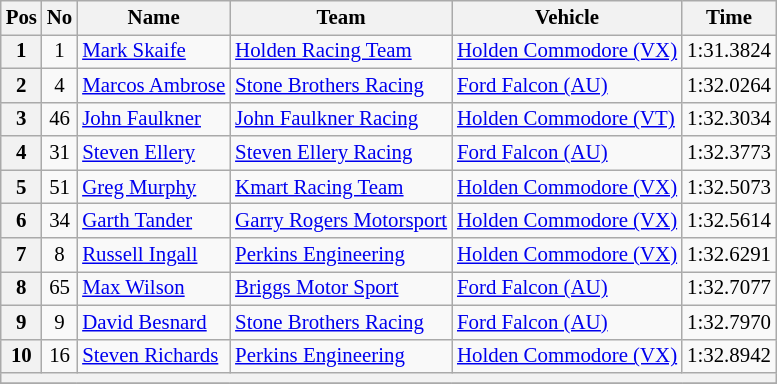<table class="wikitable" style="font-size: 87%;">
<tr>
<th>Pos</th>
<th>No</th>
<th>Name</th>
<th>Team</th>
<th>Vehicle</th>
<th>Time</th>
</tr>
<tr>
<th>1</th>
<td align=center>1</td>
<td> <a href='#'>Mark Skaife</a></td>
<td><a href='#'>Holden Racing Team</a></td>
<td><a href='#'>Holden Commodore (VX)</a></td>
<td>1:31.3824</td>
</tr>
<tr>
<th>2</th>
<td align=center>4</td>
<td> <a href='#'>Marcos Ambrose</a></td>
<td><a href='#'>Stone Brothers Racing</a></td>
<td><a href='#'>Ford Falcon (AU)</a></td>
<td>1:32.0264</td>
</tr>
<tr>
<th>3</th>
<td align=center>46</td>
<td> <a href='#'>John Faulkner</a></td>
<td><a href='#'>John Faulkner Racing</a></td>
<td><a href='#'>Holden Commodore (VT)</a></td>
<td>1:32.3034</td>
</tr>
<tr>
<th>4</th>
<td align=center>31</td>
<td> <a href='#'>Steven Ellery</a></td>
<td><a href='#'>Steven Ellery Racing</a></td>
<td><a href='#'>Ford Falcon (AU)</a></td>
<td>1:32.3773</td>
</tr>
<tr>
<th>5</th>
<td align=center>51</td>
<td> <a href='#'>Greg Murphy</a></td>
<td><a href='#'>Kmart Racing Team</a></td>
<td><a href='#'>Holden Commodore (VX)</a></td>
<td>1:32.5073</td>
</tr>
<tr>
<th>6</th>
<td align=center>34</td>
<td> <a href='#'>Garth Tander</a></td>
<td><a href='#'>Garry Rogers Motorsport</a></td>
<td><a href='#'>Holden Commodore (VX)</a></td>
<td>1:32.5614</td>
</tr>
<tr>
<th>7</th>
<td align=center>8</td>
<td> <a href='#'>Russell Ingall</a></td>
<td><a href='#'>Perkins Engineering</a></td>
<td><a href='#'>Holden Commodore (VX)</a></td>
<td>1:32.6291</td>
</tr>
<tr>
<th>8</th>
<td align=center>65</td>
<td> <a href='#'>Max Wilson</a></td>
<td><a href='#'>Briggs Motor Sport</a></td>
<td><a href='#'>Ford Falcon (AU)</a></td>
<td>1:32.7077</td>
</tr>
<tr>
<th>9</th>
<td align=center>9</td>
<td> <a href='#'>David Besnard</a></td>
<td><a href='#'>Stone Brothers Racing</a></td>
<td><a href='#'>Ford Falcon (AU)</a></td>
<td>1:32.7970</td>
</tr>
<tr>
<th>10</th>
<td align=center>16</td>
<td> <a href='#'>Steven Richards</a></td>
<td><a href='#'>Perkins Engineering</a></td>
<td><a href='#'>Holden Commodore (VX)</a></td>
<td>1:32.8942</td>
</tr>
<tr>
<th colspan=6></th>
</tr>
<tr>
</tr>
</table>
